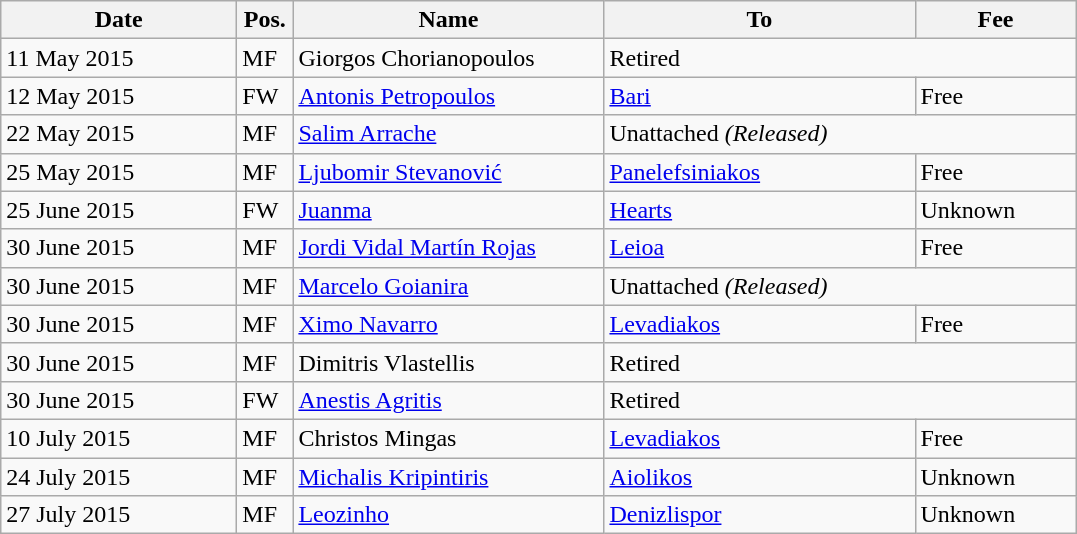<table class="wikitable">
<tr>
<th width="150px">Date</th>
<th width="30px">Pos.</th>
<th width="200px">Name</th>
<th width="200px">To</th>
<th width="100px">Fee</th>
</tr>
<tr>
<td>11 May 2015</td>
<td>MF</td>
<td> Giorgos Chorianopoulos</td>
<td colspan=2>Retired</td>
</tr>
<tr>
<td>12 May 2015</td>
<td>FW</td>
<td> <a href='#'>Antonis Petropoulos</a></td>
<td> <a href='#'>Bari</a></td>
<td>Free</td>
</tr>
<tr>
<td>22 May 2015</td>
<td>MF</td>
<td> <a href='#'>Salim Arrache</a></td>
<td colspan=2>Unattached <em>(Released)</em></td>
</tr>
<tr>
<td>25 May 2015</td>
<td>MF</td>
<td> <a href='#'>Ljubomir Stevanović</a></td>
<td> <a href='#'>Panelefsiniakos</a></td>
<td>Free</td>
</tr>
<tr>
<td>25 June 2015</td>
<td>FW</td>
<td> <a href='#'>Juanma</a></td>
<td> <a href='#'>Hearts</a></td>
<td>Unknown</td>
</tr>
<tr>
<td>30 June 2015</td>
<td>MF</td>
<td> <a href='#'>Jordi Vidal Martín Rojas</a></td>
<td> <a href='#'>Leioa</a></td>
<td>Free</td>
</tr>
<tr>
<td>30 June 2015</td>
<td>MF</td>
<td> <a href='#'>Marcelo Goianira</a></td>
<td colspan=2>Unattached <em>(Released)</em></td>
</tr>
<tr>
<td>30 June 2015</td>
<td>MF</td>
<td> <a href='#'>Ximo Navarro</a></td>
<td> <a href='#'>Levadiakos</a></td>
<td>Free</td>
</tr>
<tr>
<td>30 June 2015</td>
<td>MF</td>
<td> Dimitris Vlastellis</td>
<td colspan=2>Retired</td>
</tr>
<tr>
<td>30 June 2015</td>
<td>FW</td>
<td> <a href='#'>Anestis Agritis</a></td>
<td colspan=2>Retired</td>
</tr>
<tr>
<td>10 July 2015</td>
<td>MF</td>
<td> Christos Mingas</td>
<td> <a href='#'>Levadiakos</a></td>
<td>Free</td>
</tr>
<tr>
<td>24 July 2015</td>
<td>MF</td>
<td> <a href='#'>Michalis Kripintiris</a></td>
<td> <a href='#'>Aiolikos</a></td>
<td>Unknown</td>
</tr>
<tr>
<td>27 July 2015</td>
<td>MF</td>
<td> <a href='#'>Leozinho</a></td>
<td> <a href='#'>Denizlispor</a></td>
<td>Unknown</td>
</tr>
</table>
